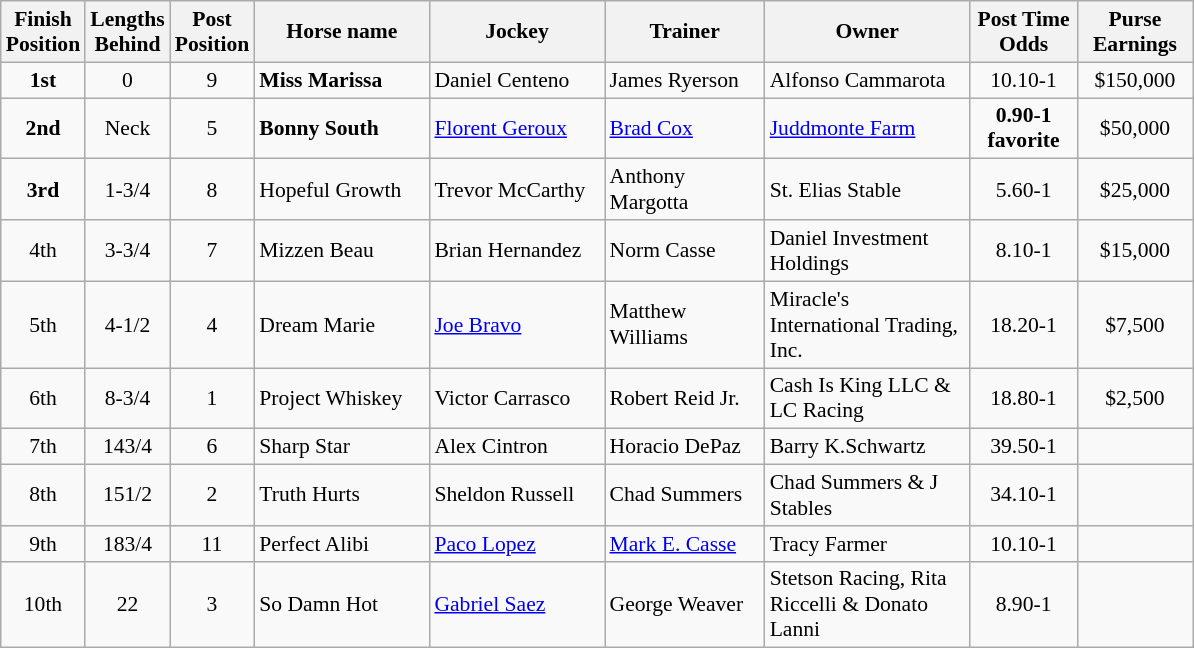<table class="wikitable sortable" | border="2" cellpadding="1" style="border-collapse: collapse; font-size:90%">
<tr>
<th width="45px">Finish <br> Position</th>
<th width="45px">Lengths <br> Behind</th>
<th width="40px">Post <br> Position</th>
<th width="110px">Horse name</th>
<th width="110px">Jockey</th>
<th width="100px">Trainer</th>
<th width="130px">Owner</th>
<th width="65px">Post Time <br> Odds</th>
<th width="70px">Purse <br> Earnings</th>
</tr>
<tr>
<td align=center><strong>1<span>st</span></strong></td>
<td align=center>0</td>
<td align=center>9</td>
<td><strong>Miss Marissa</strong></td>
<td>Daniel Centeno</td>
<td>James Ryerson</td>
<td>Alfonso Cammarota</td>
<td align=center>10.10-1</td>
<td align=center>$150,000</td>
</tr>
<tr>
<td align=center><strong>2<span>nd</span></strong></td>
<td align=center><span>Neck</span></td>
<td align=center>5</td>
<td><strong>Bonny South</strong></td>
<td><a href='#'>Florent Geroux</a></td>
<td><a href='#'>Brad Cox</a></td>
<td><a href='#'>Juddmonte Farm</a></td>
<td align=center><strong>0.90-1 <br> <span>favorite</span></strong></td>
<td align=center>$50,000</td>
</tr>
<tr>
<td align=center><strong>3<span>rd</span></strong></td>
<td align=center>1-<span>3/4</span></td>
<td align=center>8</td>
<td>Hopeful Growth</td>
<td>Trevor McCarthy</td>
<td>Anthony Margotta</td>
<td>St. Elias Stable</td>
<td align=center>5.60-1</td>
<td align=center>$25,000</td>
</tr>
<tr>
<td align=center>4<span>th</span></td>
<td align=center>3-<span>3/4</span></td>
<td align=center>7</td>
<td>Mizzen Beau</td>
<td>Brian Hernandez</td>
<td>Norm Casse</td>
<td>Daniel Investment Holdings</td>
<td align=center>8.10-1</td>
<td align=center>$15,000</td>
</tr>
<tr>
<td align=center>5<span>th</span></td>
<td align=center>4-<span>1/2</span></td>
<td align=center>4</td>
<td>Dream Marie</td>
<td><a href='#'>Joe Bravo</a></td>
<td>Matthew Williams</td>
<td>Miracle's International Trading, Inc.</td>
<td align=center>18.20-1</td>
<td align=center>$7,500</td>
</tr>
<tr>
<td align=center>6<span>th</span></td>
<td align=center>8-<span>3/4</span></td>
<td align=center>1</td>
<td>Project Whiskey</td>
<td>Victor Carrasco</td>
<td>Robert Reid Jr.</td>
<td>Cash Is King LLC & LC Racing</td>
<td align="center">18.80-1</td>
<td align=center>$2,500</td>
</tr>
<tr>
<td align=center>7<span>th</span></td>
<td align=center>14<span>3/4</span></td>
<td align=center>6</td>
<td>Sharp Star</td>
<td>Alex Cintron</td>
<td>Horacio DePaz</td>
<td>Barry K.Schwartz</td>
<td align="center">39.50-1</td>
<td></td>
</tr>
<tr>
<td align=center>8<span>th</span></td>
<td align=center>15<span>1/2</span></td>
<td align=center>2</td>
<td>Truth Hurts</td>
<td>Sheldon Russell</td>
<td>Chad Summers</td>
<td>Chad Summers & J Stables</td>
<td align="center">34.10-1</td>
<td></td>
</tr>
<tr>
<td align=center>9<span>th</span></td>
<td align=center>18<span>3/4</span></td>
<td align=center>11</td>
<td>Perfect Alibi</td>
<td><a href='#'>Paco Lopez</a></td>
<td><a href='#'>Mark E. Casse</a></td>
<td>Tracy Farmer</td>
<td align=center>10.10-1</td>
<td></td>
</tr>
<tr>
<td align=center>10<span>th</span></td>
<td align=center>22</td>
<td align=center>3</td>
<td>So Damn Hot</td>
<td><a href='#'>Gabriel Saez</a></td>
<td>George Weaver</td>
<td>Stetson Racing, Rita Riccelli & Donato Lanni</td>
<td align=center>8.90-1</td>
<td></td>
</tr>
</table>
